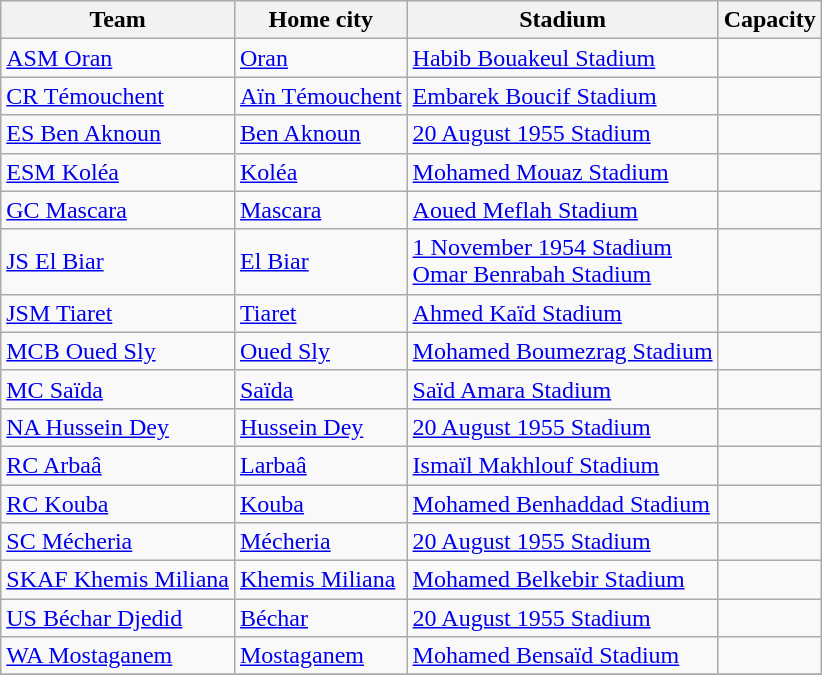<table class="wikitable sortable">
<tr>
<th>Team</th>
<th>Home city</th>
<th>Stadium</th>
<th>Capacity</th>
</tr>
<tr>
<td><a href='#'>ASM Oran</a></td>
<td><a href='#'>Oran</a></td>
<td><a href='#'>Habib Bouakeul Stadium</a></td>
<td style="text-align:center"></td>
</tr>
<tr>
<td><a href='#'>CR Témouchent</a></td>
<td><a href='#'>Aïn Témouchent</a></td>
<td><a href='#'>Embarek Boucif Stadium</a></td>
<td style="text-align:center"></td>
</tr>
<tr>
<td><a href='#'>ES Ben Aknoun</a></td>
<td><a href='#'>Ben Aknoun</a></td>
<td><a href='#'>20 August 1955 Stadium</a></td>
<td style="text-align:center"></td>
</tr>
<tr>
<td><a href='#'>ESM Koléa</a></td>
<td><a href='#'>Koléa</a></td>
<td><a href='#'>Mohamed Mouaz Stadium</a></td>
<td style="text-align:center"></td>
</tr>
<tr>
<td><a href='#'>GC Mascara</a></td>
<td><a href='#'>Mascara</a></td>
<td><a href='#'>Aoued Meflah Stadium</a></td>
<td style="text-align:center"></td>
</tr>
<tr>
<td><a href='#'>JS El Biar</a></td>
<td><a href='#'>El Biar</a></td>
<td><a href='#'>1 November 1954 Stadium</a><br><a href='#'>Omar Benrabah Stadium</a></td>
<td style="text-align:center"><br></td>
</tr>
<tr>
<td><a href='#'>JSM Tiaret</a></td>
<td><a href='#'>Tiaret</a></td>
<td><a href='#'>Ahmed Kaïd Stadium</a></td>
<td style="text-align:center"></td>
</tr>
<tr>
<td><a href='#'>MCB Oued Sly</a></td>
<td><a href='#'>Oued Sly</a></td>
<td><a href='#'>Mohamed Boumezrag Stadium</a></td>
<td style="text-align:center"></td>
</tr>
<tr>
<td><a href='#'>MC Saïda</a></td>
<td><a href='#'>Saïda</a></td>
<td><a href='#'>Saïd Amara Stadium</a></td>
<td style="text-align:center"></td>
</tr>
<tr>
<td><a href='#'>NA Hussein Dey</a></td>
<td><a href='#'>Hussein Dey</a></td>
<td><a href='#'>20 August 1955 Stadium</a></td>
<td style="text-align:center"></td>
</tr>
<tr>
<td><a href='#'>RC Arbaâ</a></td>
<td><a href='#'>Larbaâ</a></td>
<td><a href='#'>Ismaïl Makhlouf Stadium</a></td>
<td style="text-align:center"></td>
</tr>
<tr>
<td><a href='#'>RC Kouba</a></td>
<td><a href='#'>Kouba</a></td>
<td><a href='#'>Mohamed Benhaddad Stadium</a></td>
<td style="text-align:center"></td>
</tr>
<tr>
<td><a href='#'>SC Mécheria</a></td>
<td><a href='#'>Mécheria</a></td>
<td><a href='#'>20 August 1955 Stadium</a></td>
<td style="text-align:center"></td>
</tr>
<tr>
<td><a href='#'>SKAF Khemis Miliana</a></td>
<td><a href='#'>Khemis Miliana</a></td>
<td><a href='#'>Mohamed Belkebir Stadium</a></td>
<td style="text-align:center"></td>
</tr>
<tr>
<td><a href='#'>US Béchar Djedid</a></td>
<td><a href='#'>Béchar</a></td>
<td><a href='#'>20 August 1955 Stadium</a></td>
<td style="text-align:center"></td>
</tr>
<tr>
<td><a href='#'>WA Mostaganem</a></td>
<td><a href='#'>Mostaganem</a></td>
<td><a href='#'>Mohamed Bensaïd Stadium</a></td>
<td style="text-align:center"></td>
</tr>
<tr>
</tr>
</table>
